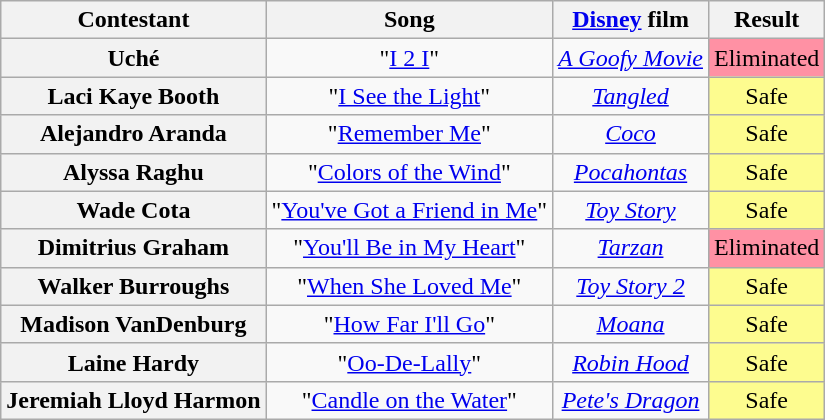<table class="wikitable unsortable" style="text-align:center;">
<tr>
<th scope="col">Contestant</th>
<th scope="col">Song</th>
<th scope="col"><a href='#'>Disney</a> film</th>
<th scope="col">Result</th>
</tr>
<tr>
<th scope="row">Uché</th>
<td>"<a href='#'>I 2 I</a>"</td>
<td><em><a href='#'>A Goofy Movie</a></em></td>
<td bgcolor="FF91A4">Eliminated</td>
</tr>
<tr>
<th scope="row">Laci Kaye Booth</th>
<td>"<a href='#'>I See the Light</a>"</td>
<td><em><a href='#'>Tangled</a></em></td>
<td style="background:#FDFC8F;">Safe</td>
</tr>
<tr>
<th scope="row">Alejandro Aranda</th>
<td>"<a href='#'>Remember Me</a>"</td>
<td><em><a href='#'>Coco</a></em></td>
<td style="background:#FDFC8F;">Safe</td>
</tr>
<tr>
<th scope="row">Alyssa Raghu</th>
<td>"<a href='#'>Colors of the Wind</a>"</td>
<td><em><a href='#'>Pocahontas</a></em></td>
<td style="background:#FDFC8F;">Safe</td>
</tr>
<tr>
<th scope="row">Wade Cota</th>
<td>"<a href='#'>You've Got a Friend in Me</a>"</td>
<td><em><a href='#'>Toy Story</a></em></td>
<td style="background:#FDFC8F;">Safe</td>
</tr>
<tr>
<th scope="row">Dimitrius Graham</th>
<td>"<a href='#'>You'll Be in My Heart</a>"</td>
<td><em><a href='#'>Tarzan</a></em></td>
<td bgcolor="FF91A4">Eliminated</td>
</tr>
<tr>
<th scope="row">Walker Burroughs</th>
<td>"<a href='#'>When She Loved Me</a>"</td>
<td><em><a href='#'>Toy Story 2</a></em></td>
<td style="background:#FDFC8F;">Safe</td>
</tr>
<tr>
<th scope="row">Madison VanDenburg</th>
<td>"<a href='#'>How Far I'll Go</a>"</td>
<td><em><a href='#'>Moana</a></em></td>
<td style="background:#FDFC8F;">Safe</td>
</tr>
<tr>
<th scope="row">Laine Hardy</th>
<td>"<a href='#'>Oo-De-Lally</a>"</td>
<td><em><a href='#'>Robin Hood</a></em></td>
<td style="background:#FDFC8F;">Safe</td>
</tr>
<tr>
<th scope="row">Jeremiah Lloyd Harmon</th>
<td>"<a href='#'>Candle on the Water</a>"</td>
<td><em><a href='#'>Pete's Dragon</a></em></td>
<td style="background:#FDFC8F;">Safe</td>
</tr>
</table>
